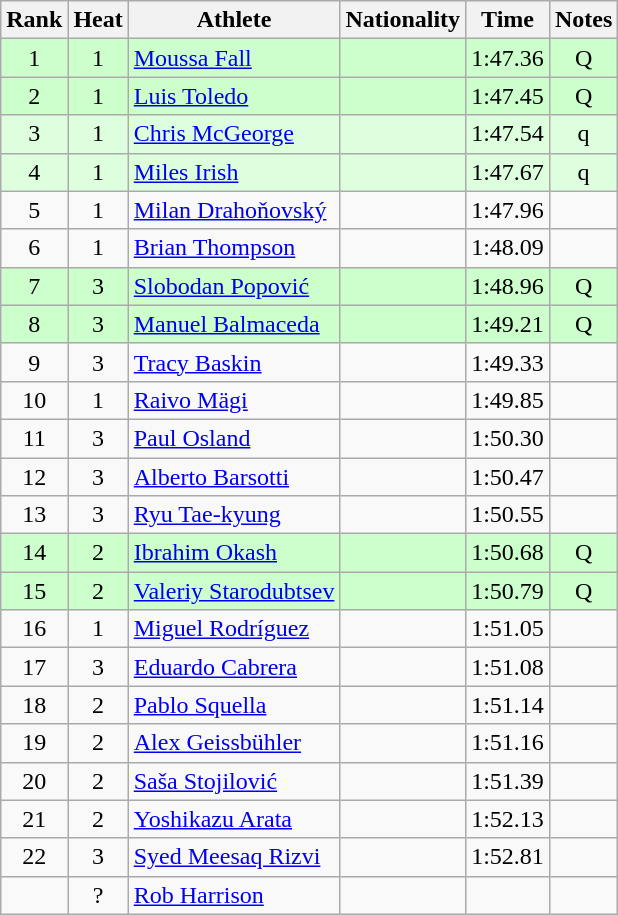<table class="wikitable sortable" style="text-align:center">
<tr>
<th>Rank</th>
<th>Heat</th>
<th>Athlete</th>
<th>Nationality</th>
<th>Time</th>
<th>Notes</th>
</tr>
<tr bgcolor=ccffcc>
<td>1</td>
<td>1</td>
<td align=left><a href='#'>Moussa Fall</a></td>
<td align=left></td>
<td>1:47.36</td>
<td>Q</td>
</tr>
<tr bgcolor=ccffcc>
<td>2</td>
<td>1</td>
<td align=left><a href='#'>Luis Toledo</a></td>
<td align=left></td>
<td>1:47.45</td>
<td>Q</td>
</tr>
<tr bgcolor=ddffdd>
<td>3</td>
<td>1</td>
<td align=left><a href='#'>Chris McGeorge</a></td>
<td align=left></td>
<td>1:47.54</td>
<td>q</td>
</tr>
<tr bgcolor=ddffdd>
<td>4</td>
<td>1</td>
<td align=left><a href='#'>Miles Irish</a></td>
<td align=left></td>
<td>1:47.67</td>
<td>q</td>
</tr>
<tr>
<td>5</td>
<td>1</td>
<td align=left><a href='#'>Milan Drahoňovský</a></td>
<td align=left></td>
<td>1:47.96</td>
<td></td>
</tr>
<tr>
<td>6</td>
<td>1</td>
<td align=left><a href='#'>Brian Thompson</a></td>
<td align=left></td>
<td>1:48.09</td>
<td></td>
</tr>
<tr bgcolor=ccffcc>
<td>7</td>
<td>3</td>
<td align=left><a href='#'>Slobodan Popović</a></td>
<td align=left></td>
<td>1:48.96</td>
<td>Q</td>
</tr>
<tr bgcolor=ccffcc>
<td>8</td>
<td>3</td>
<td align=left><a href='#'>Manuel Balmaceda</a></td>
<td align=left></td>
<td>1:49.21</td>
<td>Q</td>
</tr>
<tr>
<td>9</td>
<td>3</td>
<td align=left><a href='#'>Tracy Baskin</a></td>
<td align=left></td>
<td>1:49.33</td>
<td></td>
</tr>
<tr>
<td>10</td>
<td>1</td>
<td align=left><a href='#'>Raivo Mägi</a></td>
<td align=left></td>
<td>1:49.85</td>
<td></td>
</tr>
<tr>
<td>11</td>
<td>3</td>
<td align=left><a href='#'>Paul Osland</a></td>
<td align=left></td>
<td>1:50.30</td>
<td></td>
</tr>
<tr>
<td>12</td>
<td>3</td>
<td align=left><a href='#'>Alberto Barsotti</a></td>
<td align=left></td>
<td>1:50.47</td>
<td></td>
</tr>
<tr>
<td>13</td>
<td>3</td>
<td align=left><a href='#'>Ryu Tae-kyung</a></td>
<td align=left></td>
<td>1:50.55</td>
<td></td>
</tr>
<tr bgcolor=ccffcc>
<td>14</td>
<td>2</td>
<td align=left><a href='#'>Ibrahim Okash</a></td>
<td align=left></td>
<td>1:50.68</td>
<td>Q</td>
</tr>
<tr bgcolor=ccffcc>
<td>15</td>
<td>2</td>
<td align=left><a href='#'>Valeriy Starodubtsev</a></td>
<td align=left></td>
<td>1:50.79</td>
<td>Q</td>
</tr>
<tr>
<td>16</td>
<td>1</td>
<td align=left><a href='#'>Miguel Rodríguez</a></td>
<td align=left></td>
<td>1:51.05</td>
<td></td>
</tr>
<tr>
<td>17</td>
<td>3</td>
<td align=left><a href='#'>Eduardo Cabrera</a></td>
<td align=left></td>
<td>1:51.08</td>
<td></td>
</tr>
<tr>
<td>18</td>
<td>2</td>
<td align=left><a href='#'>Pablo Squella</a></td>
<td align=left></td>
<td>1:51.14</td>
<td></td>
</tr>
<tr>
<td>19</td>
<td>2</td>
<td align=left><a href='#'>Alex Geissbühler</a></td>
<td align=left></td>
<td>1:51.16</td>
<td></td>
</tr>
<tr>
<td>20</td>
<td>2</td>
<td align=left><a href='#'>Saša Stojilović</a></td>
<td align=left></td>
<td>1:51.39</td>
<td></td>
</tr>
<tr>
<td>21</td>
<td>2</td>
<td align=left><a href='#'>Yoshikazu Arata</a></td>
<td align=left></td>
<td>1:52.13</td>
<td></td>
</tr>
<tr>
<td>22</td>
<td>3</td>
<td align=left><a href='#'>Syed Meesaq Rizvi</a></td>
<td align=left></td>
<td>1:52.81</td>
<td></td>
</tr>
<tr>
<td></td>
<td>?</td>
<td align=left><a href='#'>Rob Harrison</a></td>
<td align=left></td>
<td></td>
<td></td>
</tr>
</table>
